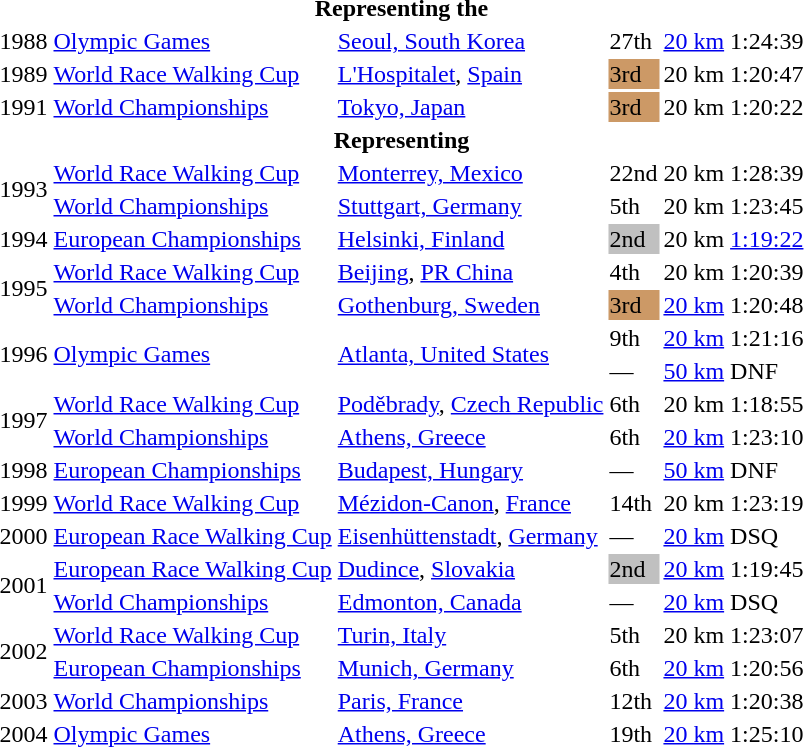<table>
<tr>
<th colspan="6">Representing the </th>
</tr>
<tr>
<td>1988</td>
<td><a href='#'>Olympic Games</a></td>
<td><a href='#'>Seoul, South Korea</a></td>
<td>27th</td>
<td><a href='#'>20 km</a></td>
<td>1:24:39</td>
</tr>
<tr>
<td>1989</td>
<td><a href='#'>World Race Walking Cup</a></td>
<td><a href='#'>L'Hospitalet</a>, <a href='#'>Spain</a></td>
<td bgcolor="cc9966">3rd</td>
<td>20 km</td>
<td>1:20:47</td>
</tr>
<tr>
<td>1991</td>
<td><a href='#'>World Championships</a></td>
<td><a href='#'>Tokyo, Japan</a></td>
<td bgcolor="cc9966">3rd</td>
<td>20 km</td>
<td>1:20:22</td>
</tr>
<tr>
<th colspan="6">Representing </th>
</tr>
<tr>
<td rowspan=2>1993</td>
<td><a href='#'>World Race Walking Cup</a></td>
<td><a href='#'>Monterrey, Mexico</a></td>
<td>22nd</td>
<td>20 km</td>
<td>1:28:39</td>
</tr>
<tr>
<td><a href='#'>World Championships</a></td>
<td><a href='#'>Stuttgart, Germany</a></td>
<td>5th</td>
<td>20 km</td>
<td>1:23:45</td>
</tr>
<tr>
<td>1994</td>
<td><a href='#'>European Championships</a></td>
<td><a href='#'>Helsinki, Finland</a></td>
<td bgcolor="silver">2nd</td>
<td>20 km</td>
<td><a href='#'>1:19:22</a></td>
</tr>
<tr>
<td rowspan=2>1995</td>
<td><a href='#'>World Race Walking Cup</a></td>
<td><a href='#'>Beijing</a>, <a href='#'>PR China</a></td>
<td>4th</td>
<td>20 km</td>
<td>1:20:39</td>
</tr>
<tr>
<td><a href='#'>World Championships</a></td>
<td><a href='#'>Gothenburg, Sweden</a></td>
<td bgcolor="cc9966">3rd</td>
<td><a href='#'>20 km</a></td>
<td>1:20:48</td>
</tr>
<tr>
<td rowspan=2>1996</td>
<td rowspan=2><a href='#'>Olympic Games</a></td>
<td rowspan=2><a href='#'>Atlanta, United States</a></td>
<td>9th</td>
<td><a href='#'>20 km</a></td>
<td>1:21:16</td>
</tr>
<tr>
<td>—</td>
<td><a href='#'>50 km</a></td>
<td>DNF</td>
</tr>
<tr>
<td rowspan=2>1997</td>
<td><a href='#'>World Race Walking Cup</a></td>
<td><a href='#'>Poděbrady</a>, <a href='#'>Czech Republic</a></td>
<td>6th</td>
<td>20 km</td>
<td>1:18:55</td>
</tr>
<tr>
<td><a href='#'>World Championships</a></td>
<td><a href='#'>Athens, Greece</a></td>
<td>6th</td>
<td><a href='#'>20 km</a></td>
<td>1:23:10</td>
</tr>
<tr>
<td>1998</td>
<td><a href='#'>European Championships</a></td>
<td><a href='#'>Budapest, Hungary</a></td>
<td>—</td>
<td><a href='#'>50 km</a></td>
<td>DNF</td>
</tr>
<tr>
<td>1999</td>
<td><a href='#'>World Race Walking Cup</a></td>
<td><a href='#'>Mézidon-Canon</a>, <a href='#'>France</a></td>
<td>14th</td>
<td>20 km</td>
<td>1:23:19</td>
</tr>
<tr>
<td>2000</td>
<td><a href='#'>European Race Walking Cup</a></td>
<td><a href='#'>Eisenhüttenstadt</a>, <a href='#'>Germany</a></td>
<td>—</td>
<td><a href='#'>20 km</a></td>
<td>DSQ</td>
</tr>
<tr>
<td rowspan=2>2001</td>
<td><a href='#'>European Race Walking Cup</a></td>
<td><a href='#'>Dudince</a>, <a href='#'>Slovakia</a></td>
<td bgcolor="silver">2nd</td>
<td><a href='#'>20 km</a></td>
<td>1:19:45</td>
</tr>
<tr>
<td><a href='#'>World Championships</a></td>
<td><a href='#'>Edmonton, Canada</a></td>
<td>—</td>
<td><a href='#'>20 km</a></td>
<td>DSQ</td>
</tr>
<tr>
<td rowspan=2>2002</td>
<td><a href='#'>World Race Walking Cup</a></td>
<td><a href='#'>Turin, Italy</a></td>
<td>5th</td>
<td>20 km</td>
<td>1:23:07</td>
</tr>
<tr>
<td><a href='#'>European Championships</a></td>
<td><a href='#'>Munich, Germany</a></td>
<td>6th</td>
<td><a href='#'>20 km</a></td>
<td>1:20:56</td>
</tr>
<tr>
<td>2003</td>
<td><a href='#'>World Championships</a></td>
<td><a href='#'>Paris, France</a></td>
<td>12th</td>
<td><a href='#'>20 km</a></td>
<td>1:20:38</td>
</tr>
<tr>
<td>2004</td>
<td><a href='#'>Olympic Games</a></td>
<td><a href='#'>Athens, Greece</a></td>
<td>19th</td>
<td><a href='#'>20 km</a></td>
<td>1:25:10</td>
</tr>
</table>
